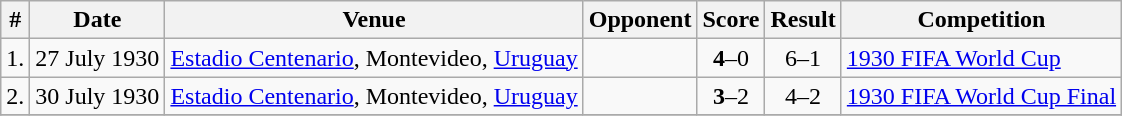<table class="wikitable sortable" style="font-size:100%">
<tr>
<th>#</th>
<th>Date</th>
<th>Venue</th>
<th>Opponent</th>
<th>Score</th>
<th>Result</th>
<th>Competition</th>
</tr>
<tr>
<td align=center>1.</td>
<td>27 July 1930</td>
<td><a href='#'>Estadio Centenario</a>, Montevideo, <a href='#'>Uruguay</a></td>
<td></td>
<td align=center><strong>4</strong>–0</td>
<td align=center>6–1</td>
<td><a href='#'>1930 FIFA World Cup</a></td>
</tr>
<tr>
<td align=center>2.</td>
<td>30 July 1930</td>
<td><a href='#'>Estadio Centenario</a>, Montevideo, <a href='#'>Uruguay</a></td>
<td></td>
<td align=center><strong>3</strong>–2</td>
<td align=center>4–2</td>
<td><a href='#'>1930 FIFA World Cup Final</a></td>
</tr>
<tr>
</tr>
</table>
